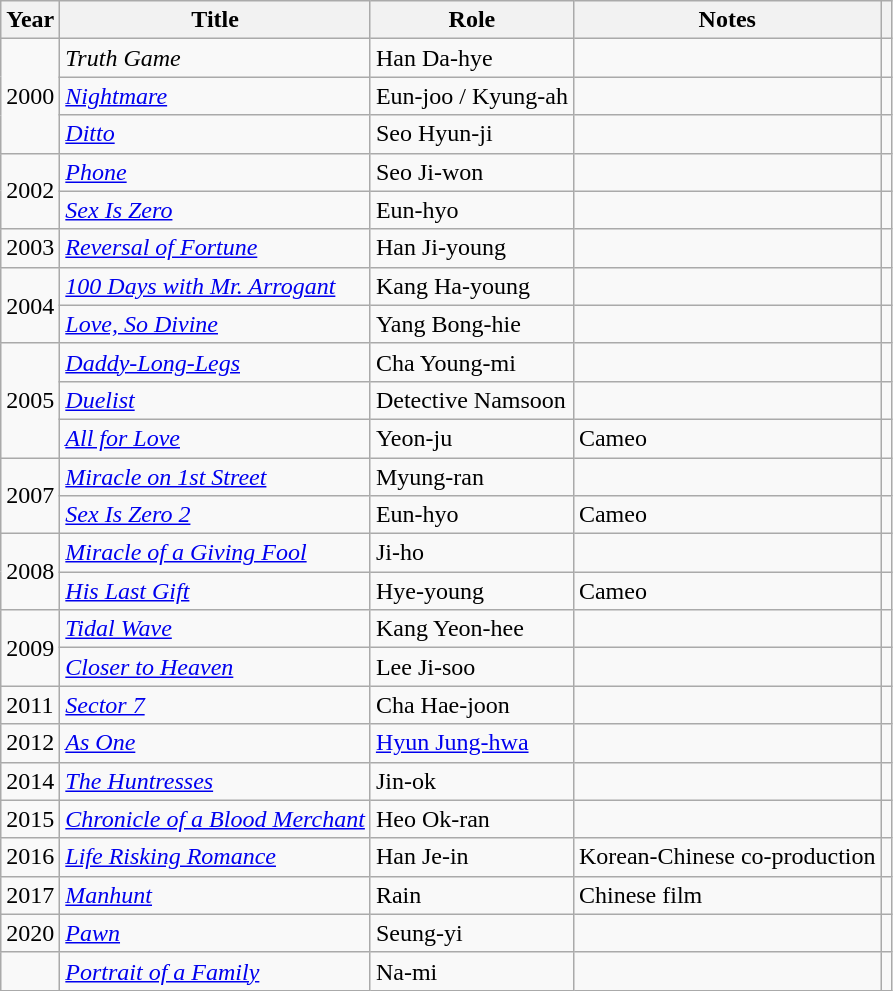<table class="wikitable sortable">
<tr>
<th>Year</th>
<th>Title</th>
<th>Role</th>
<th scope="col" class="unsortable">Notes</th>
<th scope="col" class="unsortable"></th>
</tr>
<tr>
<td rowspan=3>2000</td>
<td><em>Truth Game</em></td>
<td>Han Da-hye</td>
<td></td>
<td></td>
</tr>
<tr>
<td><em><a href='#'>Nightmare</a></em></td>
<td>Eun-joo / Kyung-ah</td>
<td></td>
<td></td>
</tr>
<tr>
<td><em><a href='#'>Ditto</a></em></td>
<td>Seo Hyun-ji</td>
<td></td>
<td></td>
</tr>
<tr>
<td rowspan=2>2002</td>
<td><em><a href='#'>Phone</a></em></td>
<td>Seo Ji-won</td>
<td></td>
<td></td>
</tr>
<tr>
<td><em><a href='#'>Sex Is Zero</a></em></td>
<td>Eun-hyo</td>
<td></td>
<td></td>
</tr>
<tr>
<td>2003</td>
<td><em><a href='#'>Reversal of Fortune</a></em></td>
<td>Han Ji-young</td>
<td></td>
<td style="text-align:center"></td>
</tr>
<tr>
<td rowspan=2>2004</td>
<td><em><a href='#'>100 Days with Mr. Arrogant</a></em></td>
<td>Kang Ha-young</td>
<td></td>
<td></td>
</tr>
<tr>
<td><em><a href='#'>Love, So Divine</a></em></td>
<td>Yang Bong-hie</td>
<td></td>
<td></td>
</tr>
<tr>
<td rowspan=3>2005</td>
<td><em><a href='#'>Daddy-Long-Legs</a></em></td>
<td>Cha Young-mi</td>
<td></td>
<td></td>
</tr>
<tr>
<td><em><a href='#'>Duelist</a></em></td>
<td>Detective Namsoon</td>
<td></td>
<td></td>
</tr>
<tr>
<td><em><a href='#'>All for Love</a></em></td>
<td>Yeon-ju</td>
<td>Cameo</td>
<td></td>
</tr>
<tr>
<td rowspan=2>2007</td>
<td><em><a href='#'>Miracle on 1st Street</a></em></td>
<td>Myung-ran</td>
<td></td>
<td></td>
</tr>
<tr>
<td><em><a href='#'>Sex Is Zero 2</a></em></td>
<td>Eun-hyo</td>
<td>Cameo</td>
<td></td>
</tr>
<tr>
<td rowspan=2>2008</td>
<td><em><a href='#'>Miracle of a Giving Fool</a></em></td>
<td>Ji-ho</td>
<td></td>
<td></td>
</tr>
<tr>
<td><em><a href='#'>His Last Gift</a></em></td>
<td>Hye-young</td>
<td>Cameo</td>
<td></td>
</tr>
<tr>
<td rowspan=2>2009</td>
<td><em><a href='#'>Tidal Wave</a></em></td>
<td>Kang Yeon-hee</td>
<td></td>
<td></td>
</tr>
<tr>
<td><em><a href='#'>Closer to Heaven</a></em></td>
<td>Lee Ji-soo</td>
<td></td>
<td></td>
</tr>
<tr>
<td rowspan=1>2011</td>
<td><em><a href='#'>Sector 7</a></em></td>
<td>Cha Hae-joon</td>
<td></td>
<td></td>
</tr>
<tr>
<td rowspan=1>2012</td>
<td><em><a href='#'>As One</a></em></td>
<td><a href='#'>Hyun Jung-hwa</a></td>
<td></td>
<td></td>
</tr>
<tr>
<td>2014</td>
<td><em><a href='#'>The Huntresses</a></em></td>
<td>Jin-ok</td>
<td></td>
<td></td>
</tr>
<tr>
<td>2015</td>
<td><em><a href='#'>Chronicle of a Blood Merchant</a></em></td>
<td>Heo Ok-ran</td>
<td></td>
<td></td>
</tr>
<tr>
<td>2016</td>
<td><em><a href='#'>Life Risking Romance</a></em></td>
<td>Han Je-in</td>
<td>Korean-Chinese co-production</td>
<td></td>
</tr>
<tr>
<td>2017</td>
<td><em><a href='#'>Manhunt</a></em></td>
<td>Rain</td>
<td>Chinese film</td>
<td style="text-align:center"></td>
</tr>
<tr>
<td>2020</td>
<td><em><a href='#'>Pawn</a></em></td>
<td>Seung-yi</td>
<td></td>
<td style="text-align:center"></td>
</tr>
<tr>
<td></td>
<td><em><a href='#'>Portrait of a Family</a></em></td>
<td>Na-mi</td>
<td></td>
<td style="text-align:center"></td>
</tr>
</table>
